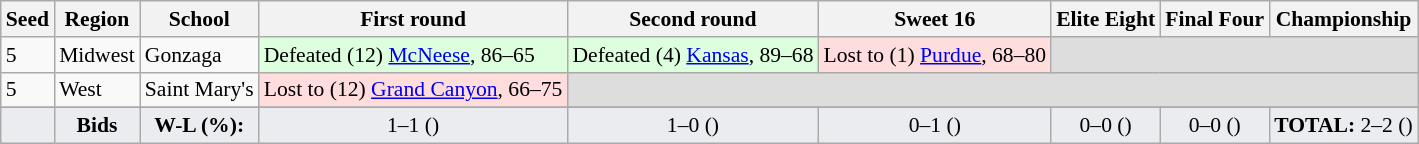<table class="sortable wikitable" style="white-space:nowrap; font-size:90%;">
<tr>
<th>Seed</th>
<th>Region</th>
<th>School</th>
<th>First round</th>
<th>Second round</th>
<th>Sweet 16</th>
<th>Elite Eight</th>
<th>Final Four</th>
<th>Championship</th>
</tr>
<tr>
<td>5</td>
<td>Midwest</td>
<td>Gonzaga</td>
<td style="background:#ddffdd;">Defeated (12) <a href='#'>McNeese</a>, 86–65</td>
<td style="background:#ddffdd;">Defeated (4) <a href='#'>Kansas</a>, 89–68</td>
<td style="background:#ffdddd;">Lost to (1) <a href='#'>Purdue</a>, 68–80</td>
<td style="background:#ddd;" colspan=3></td>
</tr>
<tr>
<td>5</td>
<td>West</td>
<td>Saint Mary's</td>
<td style="background:#ffdddd;">Lost to (12) <a href='#'>Grand Canyon</a>, 66–75</td>
<td style="background:#ddd;" colspan=5></td>
</tr>
<tr>
</tr>
<tr class="sortbottom"  style="text-align:center; background:#EAECF0;">
<td></td>
<td><strong>Bids</strong></td>
<td><strong>W-L (%):</strong></td>
<td>1–1 ()</td>
<td>1–0 ()</td>
<td>0–1 ()</td>
<td>0–0 ()</td>
<td>0–0 ()</td>
<td><strong>TOTAL:</strong> 2–2 ()</td>
</tr>
</table>
